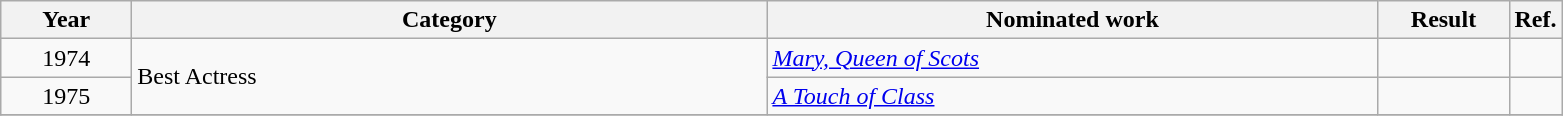<table class=wikitable>
<tr>
<th scope="col" style="width:5em;">Year</th>
<th scope="col" style="width:26em;">Category</th>
<th scope="col" style="width:25em;">Nominated work</th>
<th scope="col" style="width:5em;">Result</th>
<th>Ref.</th>
</tr>
<tr>
<td style="text-align:center;">1974</td>
<td rowspan="2">Best Actress</td>
<td><em><a href='#'>Mary, Queen of Scots</a></em></td>
<td></td>
<td></td>
</tr>
<tr>
<td style="text-align:center;">1975</td>
<td><em><a href='#'>A Touch of Class</a></em></td>
<td></td>
<td></td>
</tr>
<tr>
</tr>
</table>
